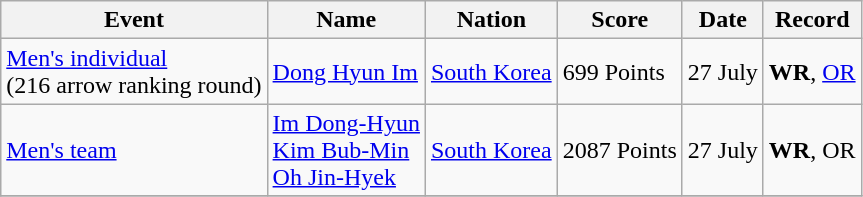<table class="wikitable">
<tr>
<th>Event</th>
<th>Name</th>
<th>Nation</th>
<th>Score</th>
<th>Date</th>
<th>Record</th>
</tr>
<tr>
<td><a href='#'>Men's individual</a><br>(216 arrow ranking round)</td>
<td><a href='#'>Dong Hyun Im</a></td>
<td><a href='#'>South Korea</a></td>
<td>699 Points</td>
<td>27 July</td>
<td><strong>WR</strong>, <a href='#'>OR</a></td>
</tr>
<tr>
<td><a href='#'>Men's team</a></td>
<td><a href='#'>Im Dong-Hyun</a><br><a href='#'>Kim Bub-Min</a><br><a href='#'>Oh Jin-Hyek</a></td>
<td><a href='#'>South Korea</a></td>
<td>2087 Points</td>
<td>27 July</td>
<td><strong>WR</strong>, OR</td>
</tr>
<tr>
</tr>
</table>
